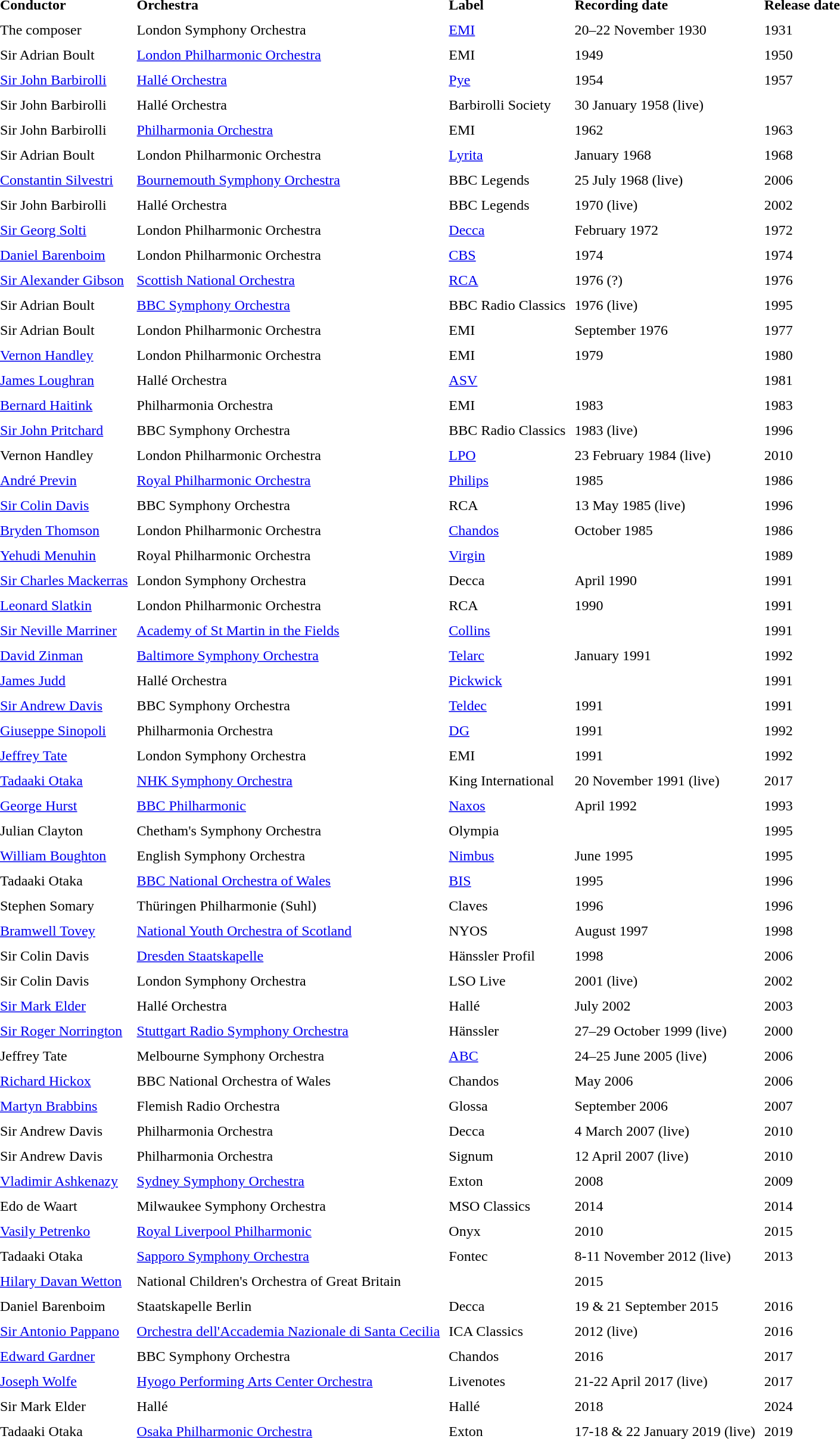<table cellspacing="10" cellpadding="0.5" border="0">
<tr>
<td><strong>Conductor</strong></td>
<td><strong>Orchestra</strong></td>
<td><strong>Label</strong></td>
<td><strong>Recording date</strong></td>
<td><strong>Release date</strong></td>
</tr>
<tr>
<td>The composer</td>
<td>London Symphony Orchestra</td>
<td><a href='#'>EMI</a></td>
<td>20–22 November 1930</td>
<td>1931</td>
</tr>
<tr>
<td>Sir Adrian Boult</td>
<td><a href='#'>London Philharmonic Orchestra</a></td>
<td>EMI</td>
<td>1949</td>
<td>1950</td>
</tr>
<tr>
<td><a href='#'>Sir John Barbirolli</a></td>
<td><a href='#'>Hallé Orchestra</a></td>
<td><a href='#'>Pye</a></td>
<td>1954</td>
<td>1957</td>
</tr>
<tr>
<td>Sir John Barbirolli</td>
<td>Hallé Orchestra</td>
<td>Barbirolli Society</td>
<td>30 January 1958 (live)</td>
<td></td>
</tr>
<tr>
<td>Sir John Barbirolli</td>
<td><a href='#'>Philharmonia Orchestra</a></td>
<td>EMI</td>
<td>1962</td>
<td>1963</td>
</tr>
<tr>
<td>Sir Adrian Boult</td>
<td>London Philharmonic Orchestra</td>
<td><a href='#'>Lyrita</a></td>
<td>January 1968</td>
<td>1968</td>
</tr>
<tr>
<td><a href='#'>Constantin Silvestri</a></td>
<td><a href='#'>Bournemouth Symphony Orchestra</a></td>
<td>BBC Legends</td>
<td>25 July 1968 (live)</td>
<td>2006</td>
</tr>
<tr>
<td>Sir John Barbirolli</td>
<td>Hallé Orchestra</td>
<td>BBC Legends</td>
<td>1970 (live)</td>
<td>2002</td>
</tr>
<tr>
<td><a href='#'>Sir Georg Solti</a></td>
<td>London Philharmonic Orchestra</td>
<td><a href='#'>Decca</a></td>
<td>February 1972</td>
<td>1972</td>
</tr>
<tr>
<td><a href='#'>Daniel Barenboim</a></td>
<td>London Philharmonic Orchestra</td>
<td><a href='#'>CBS</a></td>
<td>1974</td>
<td>1974</td>
</tr>
<tr>
<td><a href='#'>Sir Alexander Gibson</a></td>
<td><a href='#'>Scottish National Orchestra</a></td>
<td><a href='#'>RCA</a></td>
<td>1976 (?)</td>
<td>1976</td>
</tr>
<tr>
<td>Sir Adrian Boult</td>
<td><a href='#'>BBC Symphony Orchestra</a></td>
<td>BBC Radio Classics</td>
<td>1976 (live)</td>
<td>1995</td>
</tr>
<tr>
<td>Sir Adrian Boult</td>
<td>London Philharmonic Orchestra</td>
<td>EMI</td>
<td>September 1976</td>
<td>1977</td>
</tr>
<tr>
<td><a href='#'>Vernon Handley</a></td>
<td>London Philharmonic Orchestra</td>
<td>EMI</td>
<td>1979</td>
<td>1980</td>
</tr>
<tr>
<td><a href='#'>James Loughran</a></td>
<td>Hallé Orchestra</td>
<td><a href='#'>ASV</a></td>
<td></td>
<td>1981</td>
</tr>
<tr>
<td><a href='#'>Bernard Haitink</a></td>
<td>Philharmonia Orchestra</td>
<td>EMI</td>
<td>1983</td>
<td>1983</td>
</tr>
<tr>
<td><a href='#'>Sir John Pritchard</a></td>
<td>BBC Symphony Orchestra</td>
<td>BBC Radio Classics</td>
<td>1983 (live)</td>
<td>1996</td>
</tr>
<tr>
<td>Vernon Handley</td>
<td>London Philharmonic Orchestra</td>
<td><a href='#'>LPO</a></td>
<td>23 February 1984 (live)</td>
<td>2010</td>
</tr>
<tr>
<td><a href='#'>André Previn</a></td>
<td><a href='#'>Royal Philharmonic Orchestra</a></td>
<td><a href='#'>Philips</a></td>
<td>1985</td>
<td>1986</td>
</tr>
<tr>
<td><a href='#'>Sir Colin Davis</a></td>
<td>BBC Symphony Orchestra</td>
<td>RCA</td>
<td>13 May 1985 (live)</td>
<td>1996</td>
</tr>
<tr>
<td><a href='#'>Bryden Thomson</a></td>
<td>London Philharmonic Orchestra</td>
<td><a href='#'>Chandos</a></td>
<td>October 1985</td>
<td>1986</td>
</tr>
<tr>
<td><a href='#'>Yehudi Menuhin</a></td>
<td>Royal Philharmonic Orchestra</td>
<td><a href='#'>Virgin</a></td>
<td></td>
<td>1989</td>
</tr>
<tr>
<td><a href='#'>Sir Charles Mackerras</a></td>
<td>London Symphony Orchestra</td>
<td>Decca</td>
<td>April 1990</td>
<td>1991</td>
</tr>
<tr>
<td><a href='#'>Leonard Slatkin</a></td>
<td>London Philharmonic Orchestra</td>
<td>RCA</td>
<td>1990</td>
<td>1991</td>
</tr>
<tr>
<td><a href='#'>Sir Neville Marriner</a></td>
<td><a href='#'>Academy of St Martin in the Fields</a></td>
<td><a href='#'>Collins</a></td>
<td></td>
<td>1991</td>
</tr>
<tr>
<td><a href='#'>David Zinman</a></td>
<td><a href='#'>Baltimore Symphony Orchestra</a></td>
<td><a href='#'>Telarc</a></td>
<td>January 1991</td>
<td>1992</td>
</tr>
<tr>
<td><a href='#'>James Judd</a></td>
<td>Hallé Orchestra</td>
<td><a href='#'>Pickwick</a></td>
<td></td>
<td>1991</td>
</tr>
<tr>
<td><a href='#'>Sir Andrew Davis</a></td>
<td>BBC Symphony Orchestra</td>
<td><a href='#'>Teldec</a></td>
<td>1991</td>
<td>1991</td>
</tr>
<tr>
<td><a href='#'>Giuseppe Sinopoli</a></td>
<td>Philharmonia Orchestra</td>
<td><a href='#'>DG</a></td>
<td>1991</td>
<td>1992</td>
</tr>
<tr>
<td><a href='#'>Jeffrey Tate</a></td>
<td>London Symphony Orchestra</td>
<td>EMI</td>
<td>1991</td>
<td>1992</td>
</tr>
<tr>
<td><a href='#'>Tadaaki Otaka</a></td>
<td><a href='#'>NHK Symphony Orchestra</a></td>
<td>King International</td>
<td>20 November 1991 (live)</td>
<td>2017</td>
</tr>
<tr>
<td><a href='#'>George Hurst</a></td>
<td><a href='#'>BBC Philharmonic</a></td>
<td><a href='#'>Naxos</a></td>
<td>April 1992</td>
<td>1993</td>
</tr>
<tr>
<td>Julian Clayton</td>
<td>Chetham's Symphony Orchestra</td>
<td>Olympia</td>
<td></td>
<td>1995</td>
</tr>
<tr>
<td><a href='#'>William Boughton</a></td>
<td>English Symphony Orchestra</td>
<td><a href='#'>Nimbus</a></td>
<td>June 1995</td>
<td>1995</td>
</tr>
<tr>
<td>Tadaaki Otaka</td>
<td><a href='#'>BBC National Orchestra of Wales</a></td>
<td><a href='#'>BIS</a></td>
<td>1995</td>
<td>1996</td>
</tr>
<tr>
<td>Stephen Somary</td>
<td>Thüringen Philharmonie (Suhl)</td>
<td>Claves</td>
<td>1996</td>
<td>1996</td>
</tr>
<tr>
<td><a href='#'>Bramwell Tovey</a></td>
<td><a href='#'>National Youth Orchestra of Scotland</a></td>
<td>NYOS</td>
<td>August 1997</td>
<td>1998</td>
</tr>
<tr>
<td>Sir Colin Davis</td>
<td><a href='#'>Dresden Staatskapelle</a></td>
<td>Hänssler Profil</td>
<td>1998</td>
<td>2006</td>
</tr>
<tr>
<td>Sir Colin Davis</td>
<td>London Symphony Orchestra</td>
<td>LSO Live</td>
<td>2001 (live)</td>
<td>2002</td>
</tr>
<tr>
<td><a href='#'>Sir Mark Elder</a></td>
<td>Hallé Orchestra</td>
<td>Hallé</td>
<td>July 2002</td>
<td>2003</td>
</tr>
<tr>
<td><a href='#'>Sir Roger Norrington</a></td>
<td><a href='#'>Stuttgart Radio Symphony Orchestra</a></td>
<td>Hänssler</td>
<td>27–29 October 1999 (live)</td>
<td>2000</td>
</tr>
<tr>
<td>Jeffrey Tate</td>
<td>Melbourne Symphony Orchestra</td>
<td><a href='#'>ABC</a></td>
<td>24–25 June 2005 (live)</td>
<td>2006</td>
</tr>
<tr>
<td><a href='#'>Richard Hickox</a></td>
<td>BBC National Orchestra of Wales</td>
<td>Chandos</td>
<td>May 2006</td>
<td>2006</td>
</tr>
<tr>
<td><a href='#'>Martyn Brabbins</a></td>
<td>Flemish Radio Orchestra</td>
<td>Glossa</td>
<td>September 2006</td>
<td>2007</td>
</tr>
<tr>
<td>Sir Andrew Davis</td>
<td>Philharmonia Orchestra</td>
<td>Decca</td>
<td>4 March 2007 (live)</td>
<td>2010</td>
</tr>
<tr>
<td>Sir Andrew Davis</td>
<td>Philharmonia Orchestra</td>
<td>Signum</td>
<td>12 April 2007 (live)</td>
<td>2010</td>
</tr>
<tr>
<td><a href='#'>Vladimir Ashkenazy</a></td>
<td><a href='#'>Sydney Symphony Orchestra</a></td>
<td>Exton</td>
<td>2008</td>
<td>2009</td>
</tr>
<tr>
<td>Edo de Waart</td>
<td>Milwaukee Symphony Orchestra</td>
<td>MSO Classics</td>
<td>2014</td>
<td>2014</td>
</tr>
<tr>
<td><a href='#'>Vasily Petrenko</a></td>
<td><a href='#'>Royal Liverpool Philharmonic</a></td>
<td>Onyx</td>
<td>2010</td>
<td>2015</td>
</tr>
<tr>
<td>Tadaaki Otaka</td>
<td><a href='#'>Sapporo Symphony Orchestra</a></td>
<td>Fontec</td>
<td>8-11 November 2012 (live)</td>
<td>2013</td>
</tr>
<tr>
<td><a href='#'>Hilary Davan Wetton</a></td>
<td>National Children's Orchestra of Great Britain</td>
<td></td>
<td>2015</td>
</tr>
<tr>
<td>Daniel Barenboim</td>
<td>Staatskapelle Berlin</td>
<td>Decca</td>
<td>19 & 21 September 2015</td>
<td>2016</td>
</tr>
<tr>
<td><a href='#'>Sir Antonio Pappano</a></td>
<td><a href='#'>Orchestra dell'Accademia Nazionale di Santa Cecilia</a></td>
<td>ICA Classics</td>
<td>2012 (live)</td>
<td>2016</td>
</tr>
<tr>
<td><a href='#'>Edward Gardner</a></td>
<td>BBC Symphony Orchestra</td>
<td>Chandos</td>
<td>2016</td>
<td>2017</td>
</tr>
<tr>
<td><a href='#'>Joseph Wolfe</a></td>
<td><a href='#'>Hyogo Performing Arts Center Orchestra</a></td>
<td>Livenotes</td>
<td>21-22 April 2017 (live)</td>
<td>2017</td>
</tr>
<tr>
<td>Sir Mark Elder</td>
<td>Hallé</td>
<td>Hallé</td>
<td>2018</td>
<td>2024</td>
</tr>
<tr>
<td>Tadaaki Otaka</td>
<td><a href='#'>Osaka Philharmonic Orchestra</a></td>
<td>Exton</td>
<td>17-18 & 22 January 2019 (live)</td>
<td>2019</td>
</tr>
<tr>
</tr>
</table>
